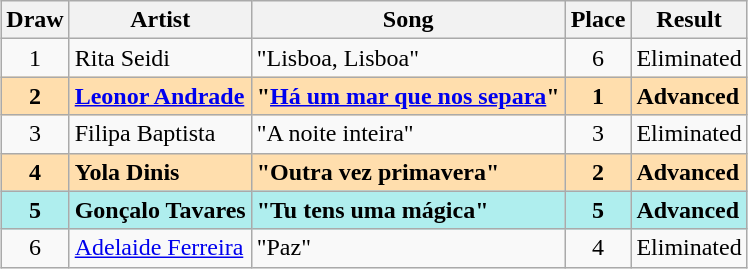<table class="sortable wikitable" style="margin: 1em auto 1em auto; text-align:center">
<tr>
<th>Draw</th>
<th>Artist</th>
<th>Song</th>
<th>Place</th>
<th>Result</th>
</tr>
<tr>
<td>1</td>
<td align="left">Rita Seidi</td>
<td align="left">"Lisboa, Lisboa"</td>
<td>6</td>
<td align="left">Eliminated</td>
</tr>
<tr style="font-weight:bold; background:navajowhite;">
<td>2</td>
<td align="left"><a href='#'>Leonor Andrade</a></td>
<td align="left">"<a href='#'>Há um mar que nos separa</a>"</td>
<td>1</td>
<td align="left">Advanced</td>
</tr>
<tr>
<td>3</td>
<td align="left">Filipa Baptista</td>
<td align="left">"A noite inteira"</td>
<td>3</td>
<td>Eliminated</td>
</tr>
<tr style="font-weight:bold; background:navajowhite;">
<td>4</td>
<td align="left">Yola Dinis</td>
<td align="left">"Outra vez primavera"</td>
<td>2</td>
<td align="left">Advanced</td>
</tr>
<tr style="font-weight:bold; background:paleturquoise;">
<td>5</td>
<td align="left">Gonçalo Tavares</td>
<td align="left">"Tu tens uma mágica"</td>
<td>5</td>
<td align="left">Advanced</td>
</tr>
<tr>
<td>6</td>
<td align="left"><a href='#'>Adelaide Ferreira</a></td>
<td align="left">"Paz"</td>
<td>4</td>
<td align="left">Eliminated</td>
</tr>
</table>
